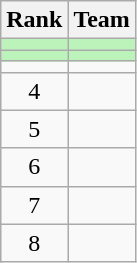<table class=wikitable style="text-align:center;">
<tr>
<th>Rank</th>
<th>Team</th>
</tr>
<tr bgcolor=bbf3bb>
<td></td>
<td align=left></td>
</tr>
<tr bgcolor=bbf3bb>
<td></td>
<td align=left></td>
</tr>
<tr>
<td></td>
<td align=left></td>
</tr>
<tr>
<td>4</td>
<td align=left></td>
</tr>
<tr>
<td>5</td>
<td align=left></td>
</tr>
<tr>
<td>6</td>
<td align=left></td>
</tr>
<tr>
<td>7</td>
<td align=left></td>
</tr>
<tr>
<td>8</td>
<td align=left></td>
</tr>
</table>
